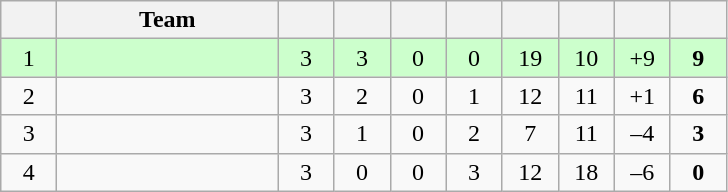<table class="wikitable" style="text-align: center; font-size: 100%;">
<tr>
<th width="30"></th>
<th width="140">Team</th>
<th width="30"></th>
<th width="30"></th>
<th width="30"></th>
<th width="30"></th>
<th width="30"></th>
<th width="30"></th>
<th width="30"></th>
<th width="30"></th>
</tr>
<tr style="background-color: #ccffcc;">
<td>1</td>
<td align=left><strong></strong></td>
<td>3</td>
<td>3</td>
<td>0</td>
<td>0</td>
<td>19</td>
<td>10</td>
<td>+9</td>
<td><strong>9</strong></td>
</tr>
<tr>
<td>2</td>
<td align=left></td>
<td>3</td>
<td>2</td>
<td>0</td>
<td>1</td>
<td>12</td>
<td>11</td>
<td>+1</td>
<td><strong>6</strong></td>
</tr>
<tr>
<td>3</td>
<td align=left></td>
<td>3</td>
<td>1</td>
<td>0</td>
<td>2</td>
<td>7</td>
<td>11</td>
<td>–4</td>
<td><strong>3</strong></td>
</tr>
<tr>
<td>4</td>
<td align=left></td>
<td>3</td>
<td>0</td>
<td>0</td>
<td>3</td>
<td>12</td>
<td>18</td>
<td>–6</td>
<td><strong>0</strong></td>
</tr>
</table>
